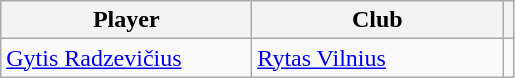<table class="wikitable">
<tr>
<th width=160>Player</th>
<th width=160>Club</th>
<th></th>
</tr>
<tr>
<td> <a href='#'>Gytis Radzevičius</a></td>
<td> <a href='#'>Rytas Vilnius</a></td>
<td></td>
</tr>
</table>
